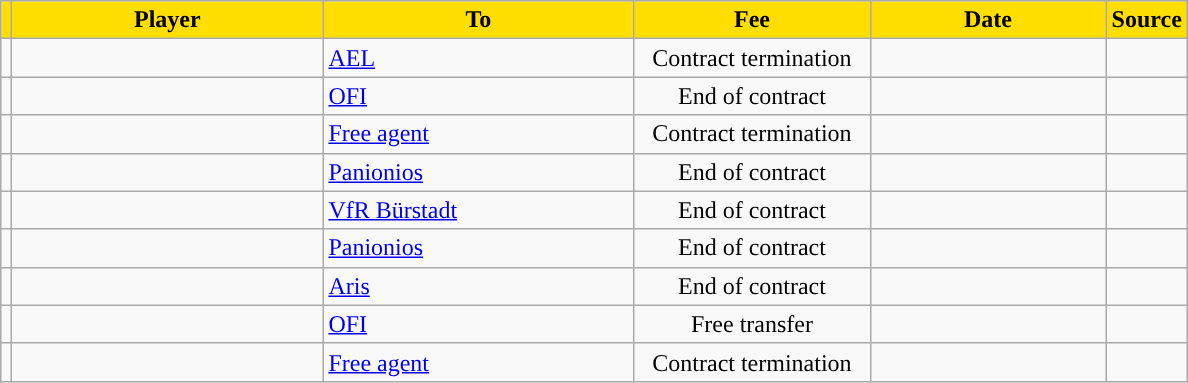<table class="wikitable sortable">
<tr>
<th style="background:#FFDE00"></th>
<th width=200 style="background:#FFDE00">Player</th>
<th width=200 style="background:#FFDE00">To</th>
<th width=150 style="background:#FFDE00">Fee</th>
<th width=150 style="background:#FFDE00">Date</th>
<th style="background:#FFDE00">Source</th>
</tr>
<tr>
<td align=center></td>
<td></td>
<td> <a href='#'>AEL</a></td>
<td align=center>Contract termination</td>
<td align=center></td>
<td align=center></td>
</tr>
<tr>
<td align=center></td>
<td></td>
<td> <a href='#'>OFI</a></td>
<td align=center>End of contract</td>
<td align=center></td>
<td align=center></td>
</tr>
<tr>
<td align=center></td>
<td></td>
<td><a href='#'>Free agent</a></td>
<td align=center>Contract termination</td>
<td align=center></td>
<td align=center></td>
</tr>
<tr>
<td align=center></td>
<td></td>
<td> <a href='#'>Panionios</a></td>
<td align=center>End of contract</td>
<td align=center></td>
<td align=center></td>
</tr>
<tr>
<td align=center></td>
<td></td>
<td> <a href='#'>VfR Bürstadt</a></td>
<td align=center>End of contract</td>
<td align=center></td>
<td align=center></td>
</tr>
<tr>
<td align=center></td>
<td></td>
<td> <a href='#'>Panionios</a></td>
<td align=center>End of contract</td>
<td align=center></td>
<td align=center></td>
</tr>
<tr>
<td align=center></td>
<td></td>
<td> <a href='#'>Aris</a></td>
<td align=center>End of contract</td>
<td align=center></td>
<td align=center></td>
</tr>
<tr>
<td align=center></td>
<td></td>
<td> <a href='#'>OFI</a></td>
<td align=center>Free transfer</td>
<td align=center></td>
<td align=center></td>
</tr>
<tr>
<td align=center></td>
<td></td>
<td><a href='#'>Free agent</a></td>
<td align=center>Contract termination</td>
<td align=center></td>
<td align=center></td>
</tr>
</table>
